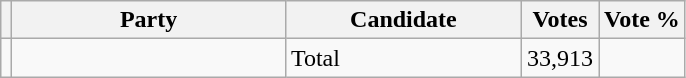<table class="wikitable">
<tr>
<th></th>
<th scope="col" style="width:175px;">Party</th>
<th scope="col" style="width:150px;">Candidate</th>
<th>Votes</th>
<th>Vote %<br>



</th>
</tr>
<tr |>
<td></td>
<td></td>
<td>Total</td>
<td align=right>33,913</td>
<td></td>
</tr>
</table>
